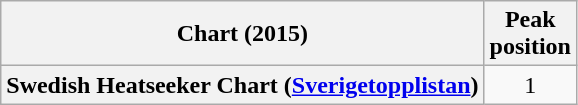<table class="wikitable plainrowheaders" style="text-align:center">
<tr>
<th scope="col">Chart (2015)</th>
<th scope="col">Peak<br>position</th>
</tr>
<tr>
<th scope="row">Swedish Heatseeker Chart (<a href='#'>Sverigetopplistan</a>)</th>
<td>1</td>
</tr>
</table>
